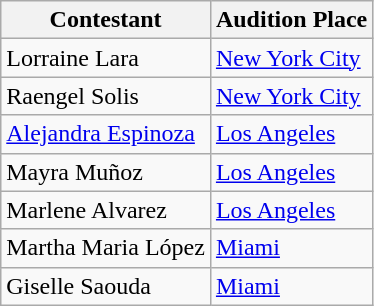<table class="wikitable">
<tr>
<th>Contestant</th>
<th>Audition Place</th>
</tr>
<tr>
<td>Lorraine Lara</td>
<td><a href='#'>New York City</a></td>
</tr>
<tr>
<td>Raengel Solis</td>
<td><a href='#'>New York City</a></td>
</tr>
<tr>
<td><a href='#'>Alejandra Espinoza</a></td>
<td><a href='#'>Los Angeles</a></td>
</tr>
<tr>
<td>Mayra Muñoz</td>
<td><a href='#'>Los Angeles</a></td>
</tr>
<tr>
<td>Marlene Alvarez</td>
<td><a href='#'>Los Angeles</a></td>
</tr>
<tr>
<td>Martha Maria López</td>
<td><a href='#'>Miami</a></td>
</tr>
<tr>
<td>Giselle Saouda</td>
<td><a href='#'>Miami</a></td>
</tr>
</table>
